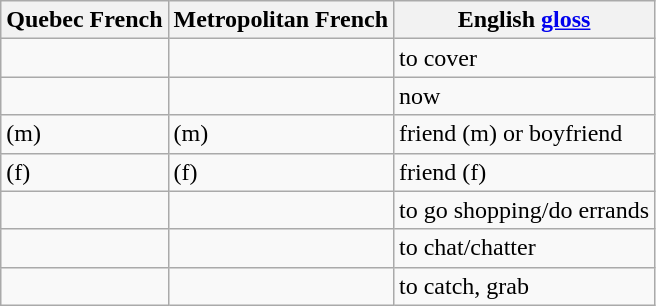<table class="wikitable">
<tr>
<th>Quebec French</th>
<th>Metropolitan French</th>
<th>English <a href='#'>gloss</a></th>
</tr>
<tr>
<td></td>
<td></td>
<td>to cover</td>
</tr>
<tr>
<td></td>
<td></td>
<td>now</td>
</tr>
<tr>
<td> (m)</td>
<td> (m)</td>
<td>friend (m) or boyfriend</td>
</tr>
<tr>
<td> (f)</td>
<td> (f)</td>
<td>friend (f)</td>
</tr>
<tr>
<td></td>
<td></td>
<td>to go shopping/do errands</td>
</tr>
<tr>
<td></td>
<td></td>
<td>to chat/chatter</td>
</tr>
<tr>
<td></td>
<td></td>
<td>to catch, grab</td>
</tr>
</table>
